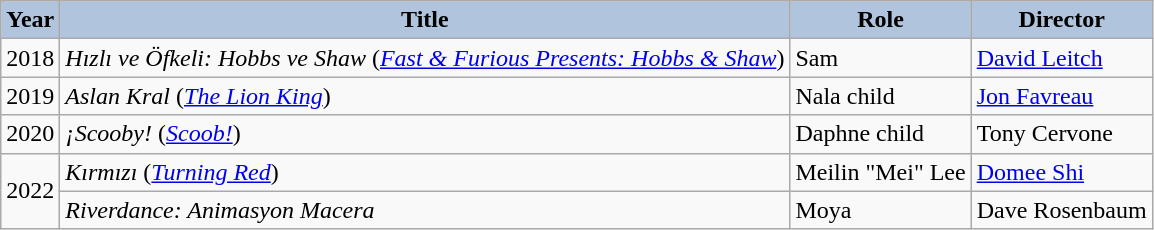<table class="wikitable">
<tr>
<th style="background:#B0C4DE;">Year</th>
<th style="background:#B0C4DE;">Title</th>
<th style="background:#B0C4DE;">Role</th>
<th style="background:#B0C4DE;">Director</th>
</tr>
<tr>
<td>2018</td>
<td><em>Hızlı ve Öfkeli: Hobbs ve Shaw</em> (<em><a href='#'>Fast & Furious Presents: Hobbs & Shaw</a></em>)</td>
<td>Sam</td>
<td><a href='#'>David Leitch</a></td>
</tr>
<tr>
<td>2019</td>
<td><em>Aslan Kral</em> (<a href='#'><em>The Lion King</em></a>)</td>
<td>Nala child</td>
<td><a href='#'>Jon Favreau</a></td>
</tr>
<tr>
<td>2020</td>
<td><em>¡Scooby!</em> (<em><a href='#'>Scoob!</a></em>)</td>
<td>Daphne child</td>
<td>Tony Cervone</td>
</tr>
<tr>
<td rowspan="2">2022</td>
<td><em>Kırmızı</em> (<em><a href='#'>Turning Red</a></em>)</td>
<td>Meilin "Mei" Lee</td>
<td><a href='#'>Domee Shi</a></td>
</tr>
<tr>
<td><em>Riverdance: Animasyon Macera</em></td>
<td>Moya</td>
<td>Dave Rosenbaum</td>
</tr>
</table>
